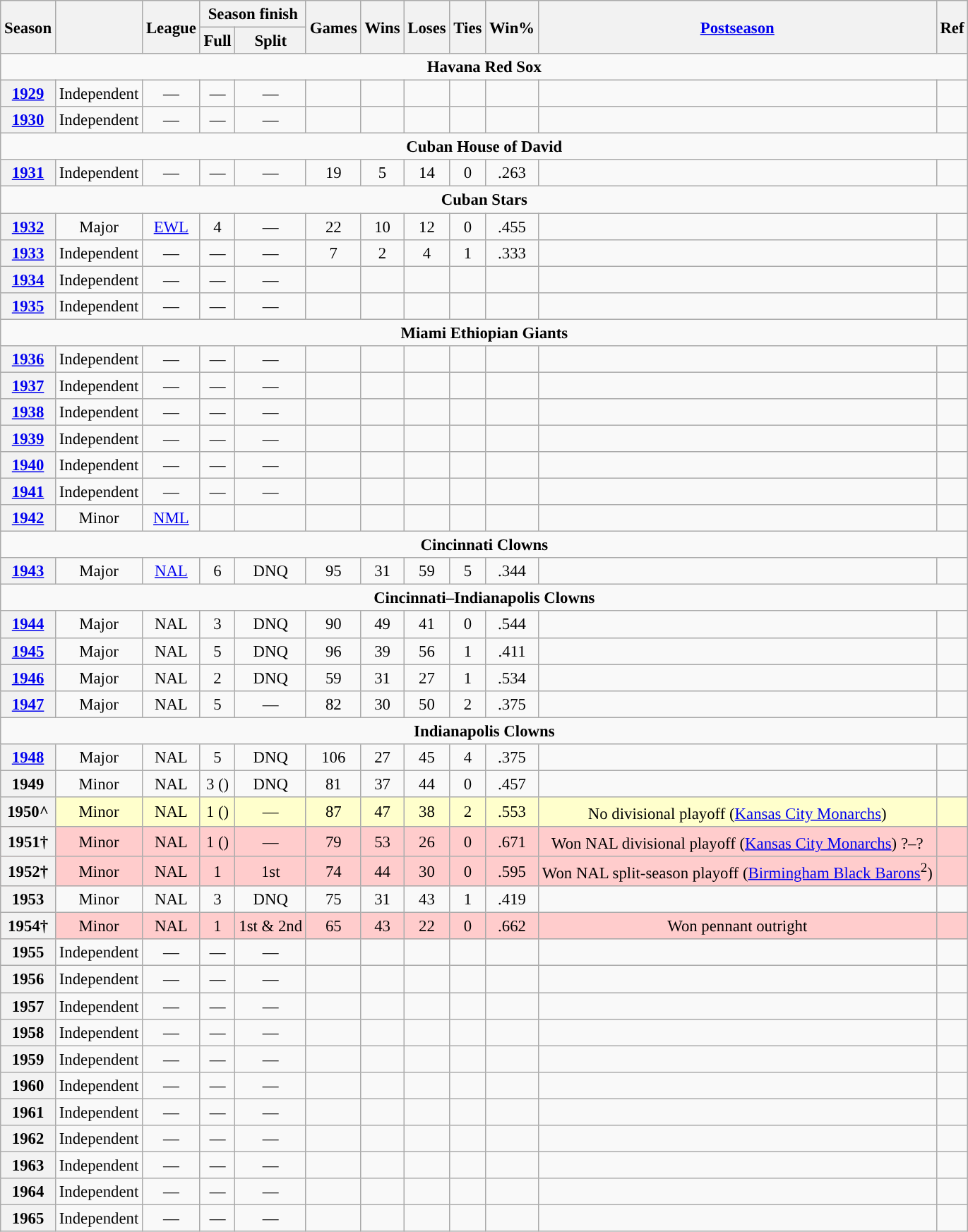<table class="wikitable sortable" style="text-align:center; font-size:95%">
<tr>
<th rowspan="2">Season</th>
<th rowspan="2"></th>
<th rowspan="2">League</th>
<th colspan="2">Season finish</th>
<th rowspan="2">Games</th>
<th rowspan="2">Wins</th>
<th rowspan="2">Loses</th>
<th rowspan="2">Ties</th>
<th rowspan="2">Win%</th>
<th rowspan="2"><a href='#'>Postseason</a></th>
<th rowspan="2">Ref</th>
</tr>
<tr>
<th>Full</th>
<th>Split</th>
</tr>
<tr>
<td align="center" colspan="12"><strong>Havana Red Sox</strong></td>
</tr>
<tr>
<th><a href='#'>1929</a></th>
<td>Independent</td>
<td>—</td>
<td>—</td>
<td>—</td>
<td></td>
<td></td>
<td></td>
<td></td>
<td></td>
<td></td>
<td></td>
</tr>
<tr>
<th><a href='#'>1930</a></th>
<td>Independent</td>
<td>—</td>
<td>—</td>
<td>—</td>
<td></td>
<td></td>
<td></td>
<td></td>
<td></td>
<td></td>
<td></td>
</tr>
<tr>
<td align="center" colspan="12"><strong>Cuban House of David</strong></td>
</tr>
<tr>
<th><a href='#'>1931</a></th>
<td>Independent</td>
<td>—</td>
<td>—</td>
<td>—</td>
<td>19</td>
<td>5</td>
<td>14</td>
<td>0</td>
<td>.263</td>
<td></td>
<td></td>
</tr>
<tr>
<td align="center" colspan="12"><strong>Cuban Stars</strong></td>
</tr>
<tr>
<th><a href='#'>1932</a></th>
<td>Major</td>
<td><a href='#'>EWL</a></td>
<td>4</td>
<td>—</td>
<td>22</td>
<td>10</td>
<td>12</td>
<td>0</td>
<td>.455</td>
<td></td>
<td></td>
</tr>
<tr>
<th><a href='#'>1933</a></th>
<td>Independent</td>
<td>—</td>
<td>—</td>
<td>—</td>
<td>7</td>
<td>2</td>
<td>4</td>
<td>1</td>
<td>.333</td>
<td></td>
<td></td>
</tr>
<tr>
<th><a href='#'>1934</a></th>
<td>Independent</td>
<td>—</td>
<td>—</td>
<td>—</td>
<td></td>
<td></td>
<td></td>
<td></td>
<td></td>
<td></td>
<td></td>
</tr>
<tr>
<th><a href='#'>1935</a></th>
<td>Independent</td>
<td>—</td>
<td>—</td>
<td>—</td>
<td></td>
<td></td>
<td></td>
<td></td>
<td></td>
<td></td>
<td></td>
</tr>
<tr>
<td align="center" colspan="12"><strong>Miami Ethiopian Giants</strong></td>
</tr>
<tr>
<th><a href='#'>1936</a></th>
<td>Independent</td>
<td>—</td>
<td>—</td>
<td>—</td>
<td></td>
<td></td>
<td></td>
<td></td>
<td></td>
<td></td>
<td></td>
</tr>
<tr>
<th><a href='#'>1937</a></th>
<td>Independent</td>
<td>—</td>
<td>—</td>
<td>—</td>
<td></td>
<td></td>
<td></td>
<td></td>
<td></td>
<td></td>
<td></td>
</tr>
<tr>
<th><a href='#'>1938</a></th>
<td>Independent</td>
<td>—</td>
<td>—</td>
<td>—</td>
<td></td>
<td></td>
<td></td>
<td></td>
<td></td>
<td></td>
<td></td>
</tr>
<tr>
<th><a href='#'>1939</a></th>
<td>Independent</td>
<td>—</td>
<td>—</td>
<td>—</td>
<td></td>
<td></td>
<td></td>
<td></td>
<td></td>
<td></td>
<td></td>
</tr>
<tr>
<th><a href='#'>1940</a></th>
<td>Independent</td>
<td>—</td>
<td>—</td>
<td>—</td>
<td></td>
<td></td>
<td></td>
<td></td>
<td></td>
<td></td>
<td></td>
</tr>
<tr>
<th><a href='#'>1941</a></th>
<td>Independent</td>
<td>—</td>
<td>—</td>
<td>—</td>
<td></td>
<td></td>
<td></td>
<td></td>
<td></td>
<td></td>
<td></td>
</tr>
<tr>
<th><a href='#'>1942</a></th>
<td>Minor</td>
<td><a href='#'>NML</a></td>
<td></td>
<td></td>
<td></td>
<td></td>
<td></td>
<td></td>
<td></td>
<td></td>
<td></td>
</tr>
<tr>
<td align="center" colspan="12"><strong>Cincinnati Clowns</strong></td>
</tr>
<tr>
<th><a href='#'>1943</a></th>
<td>Major</td>
<td><a href='#'>NAL</a></td>
<td>6</td>
<td>DNQ</td>
<td>95</td>
<td>31</td>
<td>59</td>
<td>5</td>
<td>.344</td>
<td></td>
<td></td>
</tr>
<tr>
<td align="center" colspan="12"><strong>Cincinnati–Indianapolis Clowns</strong></td>
</tr>
<tr>
<th><a href='#'>1944</a></th>
<td>Major</td>
<td>NAL</td>
<td>3</td>
<td>DNQ</td>
<td>90</td>
<td>49</td>
<td>41</td>
<td>0</td>
<td>.544</td>
<td></td>
<td></td>
</tr>
<tr>
<th><a href='#'>1945</a></th>
<td>Major</td>
<td>NAL</td>
<td>5</td>
<td>DNQ</td>
<td>96</td>
<td>39</td>
<td>56</td>
<td>1</td>
<td>.411</td>
<td></td>
<td></td>
</tr>
<tr>
<th><a href='#'>1946</a></th>
<td>Major</td>
<td>NAL</td>
<td>2</td>
<td>DNQ</td>
<td>59</td>
<td>31</td>
<td>27</td>
<td>1</td>
<td>.534</td>
<td></td>
<td></td>
</tr>
<tr>
<th><a href='#'>1947</a></th>
<td>Major</td>
<td>NAL</td>
<td>5</td>
<td>—</td>
<td>82</td>
<td>30</td>
<td>50</td>
<td>2</td>
<td>.375</td>
<td></td>
<td></td>
</tr>
<tr>
<td align="center" colspan="12"><strong>Indianapolis Clowns</strong></td>
</tr>
<tr>
<th><a href='#'>1948</a></th>
<td>Major</td>
<td>NAL</td>
<td>5</td>
<td>DNQ</td>
<td>106</td>
<td>27</td>
<td>45</td>
<td>4</td>
<td>.375</td>
<td></td>
<td></td>
</tr>
<tr>
<th>1949</th>
<td>Minor</td>
<td>NAL</td>
<td>3 ()</td>
<td>DNQ</td>
<td>81</td>
<td>37</td>
<td>44</td>
<td>0</td>
<td>.457</td>
<td></td>
<td></td>
</tr>
<tr bgcolor="#FFFFCC">
<th>1950^</th>
<td>Minor</td>
<td>NAL</td>
<td>1 ()</td>
<td>—</td>
<td>87</td>
<td>47</td>
<td>38</td>
<td>2</td>
<td>.553</td>
<td>No divisional playoff (<a href='#'>Kansas City Monarchs</a><sup></sup>)</td>
<td></td>
</tr>
<tr bgcolor="#FFCCCC">
<th>1951†</th>
<td>Minor</td>
<td>NAL</td>
<td>1 ()</td>
<td>—</td>
<td>79</td>
<td>53</td>
<td>26</td>
<td>0</td>
<td>.671</td>
<td>Won NAL divisional playoff (<a href='#'>Kansas City Monarchs</a><sup></sup>) ?–?</td>
<td></td>
</tr>
<tr bgcolor="#FFCCCC">
<th>1952†</th>
<td>Minor</td>
<td>NAL</td>
<td>1</td>
<td>1st</td>
<td>74</td>
<td>44</td>
<td>30</td>
<td>0</td>
<td>.595</td>
<td>Won NAL split-season playoff (<a href='#'>Birmingham Black Barons</a><sup>2</sup>)</td>
<td></td>
</tr>
<tr>
<th>1953</th>
<td>Minor</td>
<td>NAL</td>
<td>3</td>
<td>DNQ</td>
<td>75</td>
<td>31</td>
<td>43</td>
<td>1</td>
<td>.419</td>
<td></td>
<td></td>
</tr>
<tr bgcolor="#FFCCCC">
<th>1954†</th>
<td>Minor</td>
<td>NAL</td>
<td>1</td>
<td>1st & 2nd</td>
<td>65</td>
<td>43</td>
<td>22</td>
<td>0</td>
<td>.662</td>
<td>Won pennant outright</td>
<td></td>
</tr>
<tr>
<th>1955</th>
<td>Independent</td>
<td>—</td>
<td>—</td>
<td>—</td>
<td></td>
<td></td>
<td></td>
<td></td>
<td></td>
<td></td>
<td></td>
</tr>
<tr>
<th>1956</th>
<td>Independent</td>
<td>—</td>
<td>—</td>
<td>—</td>
<td></td>
<td></td>
<td></td>
<td></td>
<td></td>
<td></td>
<td></td>
</tr>
<tr>
<th>1957</th>
<td>Independent</td>
<td>—</td>
<td>—</td>
<td>—</td>
<td></td>
<td></td>
<td></td>
<td></td>
<td></td>
<td></td>
<td></td>
</tr>
<tr>
<th>1958</th>
<td>Independent</td>
<td>—</td>
<td>—</td>
<td>—</td>
<td></td>
<td></td>
<td></td>
<td></td>
<td></td>
<td></td>
<td></td>
</tr>
<tr>
<th>1959</th>
<td>Independent</td>
<td>—</td>
<td>—</td>
<td>—</td>
<td></td>
<td></td>
<td></td>
<td></td>
<td></td>
<td></td>
<td></td>
</tr>
<tr>
<th>1960</th>
<td>Independent</td>
<td>—</td>
<td>—</td>
<td>—</td>
<td></td>
<td></td>
<td></td>
<td></td>
<td></td>
<td></td>
<td></td>
</tr>
<tr>
<th>1961</th>
<td>Independent</td>
<td>—</td>
<td>—</td>
<td>—</td>
<td></td>
<td></td>
<td></td>
<td></td>
<td></td>
<td></td>
<td></td>
</tr>
<tr>
<th>1962</th>
<td>Independent</td>
<td>—</td>
<td>—</td>
<td>—</td>
<td></td>
<td></td>
<td></td>
<td></td>
<td></td>
<td></td>
<td></td>
</tr>
<tr>
<th>1963</th>
<td>Independent</td>
<td>—</td>
<td>—</td>
<td>—</td>
<td></td>
<td></td>
<td></td>
<td></td>
<td></td>
<td></td>
<td></td>
</tr>
<tr>
<th>1964</th>
<td>Independent</td>
<td>—</td>
<td>—</td>
<td>—</td>
<td></td>
<td></td>
<td></td>
<td></td>
<td></td>
<td></td>
<td></td>
</tr>
<tr>
<th>1965</th>
<td>Independent</td>
<td>—</td>
<td>—</td>
<td>—</td>
<td></td>
<td></td>
<td></td>
<td></td>
<td></td>
<td></td>
<td></td>
</tr>
</table>
